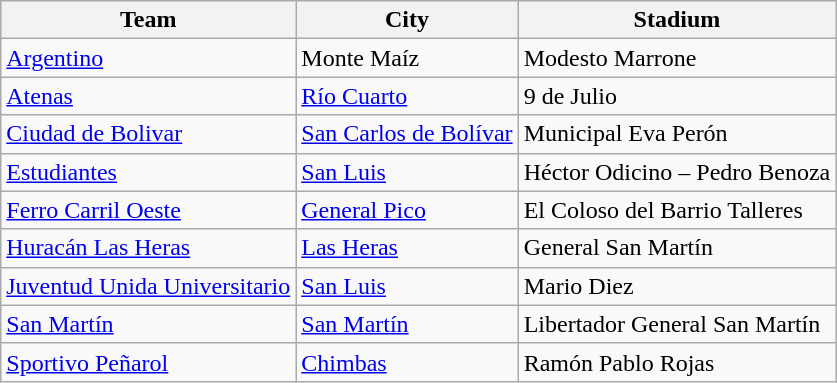<table class="wikitable sortable">
<tr>
<th>Team</th>
<th>City</th>
<th>Stadium</th>
</tr>
<tr>
<td> <a href='#'>Argentino</a></td>
<td>Monte Maíz</td>
<td>Modesto Marrone</td>
</tr>
<tr>
<td> <a href='#'>Atenas</a></td>
<td><a href='#'>Río Cuarto</a></td>
<td>9 de Julio</td>
</tr>
<tr>
<td> <a href='#'>Ciudad de Bolivar</a></td>
<td><a href='#'>San Carlos de Bolívar</a></td>
<td>Municipal Eva Perón</td>
</tr>
<tr>
<td> <a href='#'>Estudiantes</a></td>
<td><a href='#'>San Luis</a></td>
<td>Héctor Odicino – Pedro Benoza</td>
</tr>
<tr>
<td> <a href='#'>Ferro Carril Oeste</a></td>
<td><a href='#'>General Pico</a></td>
<td>El Coloso del Barrio Talleres</td>
</tr>
<tr>
<td> <a href='#'>Huracán Las Heras</a></td>
<td><a href='#'>Las Heras</a></td>
<td>General San Martín</td>
</tr>
<tr>
<td> <a href='#'>Juventud Unida Universitario</a></td>
<td><a href='#'>San Luis</a></td>
<td>Mario Diez</td>
</tr>
<tr>
<td> <a href='#'>San Martín</a></td>
<td><a href='#'>San Martín</a></td>
<td>Libertador General San Martín</td>
</tr>
<tr>
<td> <a href='#'>Sportivo Peñarol</a></td>
<td><a href='#'>Chimbas</a></td>
<td>Ramón Pablo Rojas</td>
</tr>
</table>
